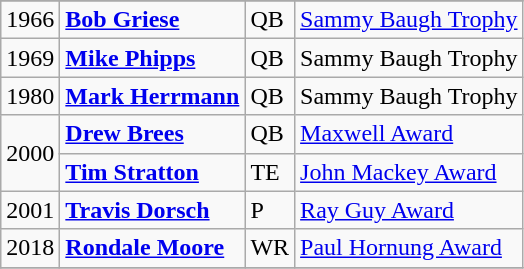<table class="wikitable">
<tr>
</tr>
<tr>
<td>1966</td>
<td><strong><a href='#'>Bob Griese</a></strong></td>
<td>QB</td>
<td><a href='#'>Sammy Baugh Trophy</a></td>
</tr>
<tr>
<td>1969</td>
<td><strong><a href='#'>Mike Phipps</a></strong></td>
<td>QB</td>
<td>Sammy Baugh Trophy</td>
</tr>
<tr>
<td>1980</td>
<td><strong><a href='#'>Mark Herrmann</a></strong></td>
<td>QB</td>
<td>Sammy Baugh Trophy</td>
</tr>
<tr>
<td rowspan=2>2000</td>
<td><strong><a href='#'>Drew Brees</a></strong></td>
<td>QB</td>
<td><a href='#'>Maxwell Award</a></td>
</tr>
<tr>
<td><strong><a href='#'>Tim Stratton</a></strong></td>
<td>TE</td>
<td><a href='#'>John Mackey Award</a></td>
</tr>
<tr>
<td>2001</td>
<td><strong><a href='#'>Travis Dorsch</a></strong></td>
<td>P</td>
<td><a href='#'>Ray Guy Award</a></td>
</tr>
<tr>
<td>2018</td>
<td><strong><a href='#'>Rondale Moore</a></strong></td>
<td>WR</td>
<td><a href='#'>Paul Hornung Award</a></td>
</tr>
<tr>
</tr>
</table>
